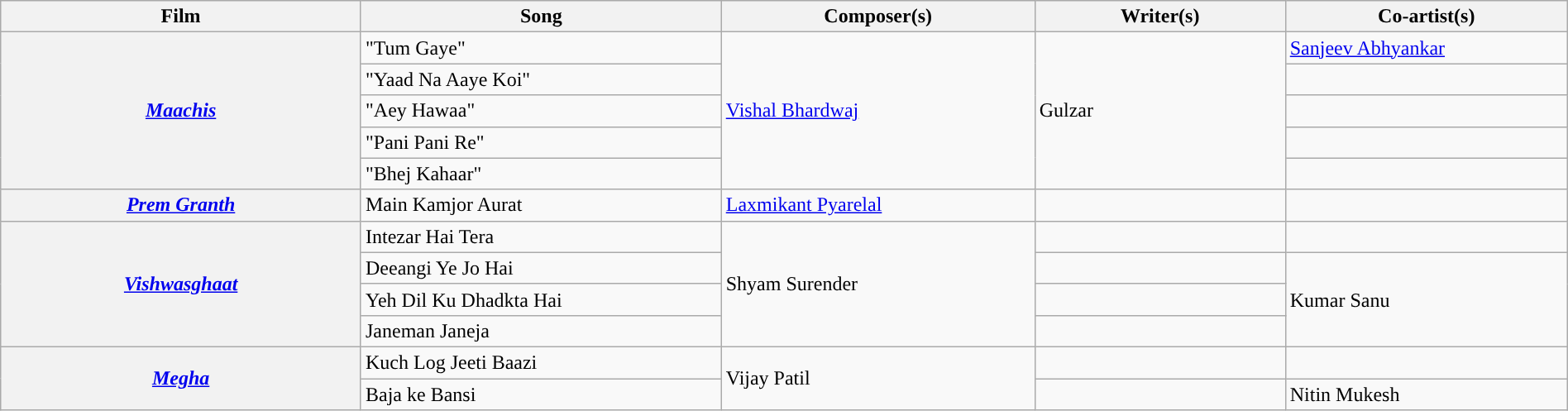<table class="wikitable plainrowheaders" style="width:100%; textcolor:#000">
<tr style="background:#b0e0e66;">
<th scope="col" style="width:23%;"><strong>Film</strong></th>
<th scope="col" style="width:23%;"><strong>Song</strong></th>
<th scope="col" style="width:20%;"><strong>Composer(s)</strong></th>
<th scope="col" style="width:16%;"><strong>Writer(s)</strong></th>
<th scope="col" style="width:18%;"><strong>Co-artist(s)</strong></th>
</tr>
<tr>
<th Rowspan=5><em><a href='#'>Maachis</a></em></th>
<td>"Tum Gaye"</td>
<td rowspan=5><a href='#'>Vishal Bhardwaj</a></td>
<td rowspan=5>Gulzar</td>
<td><a href='#'>Sanjeev Abhyankar</a></td>
</tr>
<tr>
<td>"Yaad Na Aaye Koi"</td>
<td></td>
</tr>
<tr>
<td>"Aey Hawaa"</td>
<td></td>
</tr>
<tr>
<td>"Pani Pani Re"</td>
<td></td>
</tr>
<tr>
<td>"Bhej Kahaar"</td>
<td></td>
</tr>
<tr>
<th><em><a href='#'>Prem Granth</a></em></th>
<td>Main Kamjor Aurat</td>
<td><a href='#'>Laxmikant Pyarelal</a></td>
<td></td>
<td></td>
</tr>
<tr>
<th Rowspan=4><em><a href='#'>Vishwasghaat</a></em></th>
<td>Intezar Hai Tera</td>
<td rowspan=4>Shyam Surender</td>
<td></td>
<td></td>
</tr>
<tr>
<td>Deeangi Ye Jo Hai</td>
<td></td>
<td rowspan=3>Kumar Sanu</td>
</tr>
<tr>
<td>Yeh Dil Ku Dhadkta Hai</td>
<td></td>
</tr>
<tr>
<td>Janeman Janeja</td>
<td></td>
</tr>
<tr>
<th Rowspan=2><em><a href='#'>Megha</a></em></th>
<td>Kuch Log Jeeti Baazi</td>
<td rowspan=2>Vijay Patil</td>
<td></td>
<td></td>
</tr>
<tr>
<td>Baja ke Bansi</td>
<td></td>
<td>Nitin Mukesh</td>
</tr>
</table>
